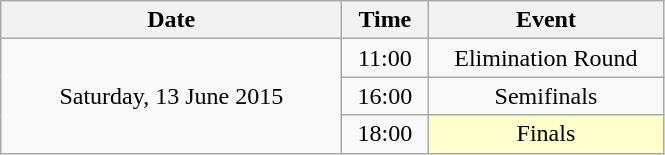<table class = "wikitable" style="text-align:center;">
<tr>
<th width=220>Date</th>
<th width=50>Time</th>
<th width=150>Event</th>
</tr>
<tr>
<td rowspan=3>Saturday, 13 June 2015</td>
<td>11:00</td>
<td>Elimination Round</td>
</tr>
<tr>
<td>16:00</td>
<td>Semifinals</td>
</tr>
<tr>
<td>18:00</td>
<td bgcolor=ffffcc>Finals</td>
</tr>
</table>
